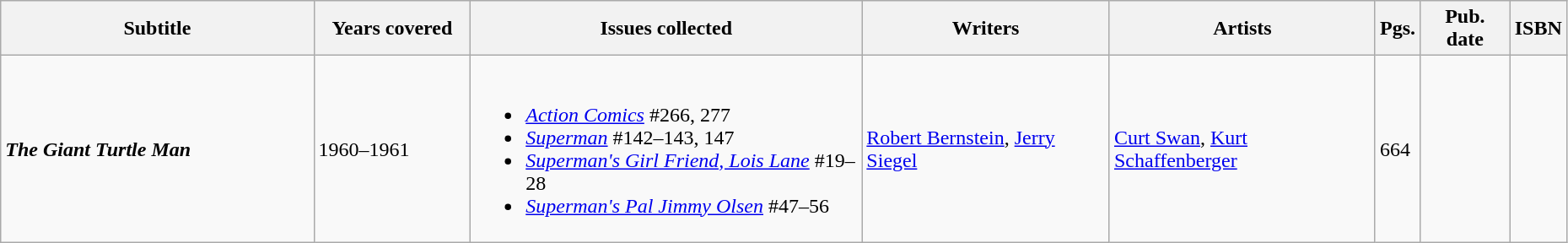<table class="wikitable sortable" width=98%>
<tr>
<th class="unsortable" width="20%">Subtitle</th>
<th width="10%">Years covered</th>
<th width="25%">Issues collected</th>
<th class="unsortable">Writers</th>
<th class="unsortable">Artists</th>
<th>Pgs.</th>
<th>Pub. date</th>
<th class="unsortable">ISBN</th>
</tr>
<tr>
<td><strong><em>The Giant Turtle Man</em></strong></td>
<td>1960–1961</td>
<td><br><ul><li><em><a href='#'>Action Comics</a></em> #266, 277</li><li><em><a href='#'>Superman</a></em> #142–143, 147</li><li><em><a href='#'>Superman's Girl Friend, Lois Lane</a></em> #19–28</li><li><em><a href='#'>Superman's Pal Jimmy Olsen</a></em> #47–56</li></ul></td>
<td><a href='#'>Robert Bernstein</a>, <a href='#'>Jerry Siegel</a></td>
<td><a href='#'>Curt Swan</a>, <a href='#'>Kurt Schaffenberger</a></td>
<td>664</td>
<td></td>
<td></td>
</tr>
</table>
